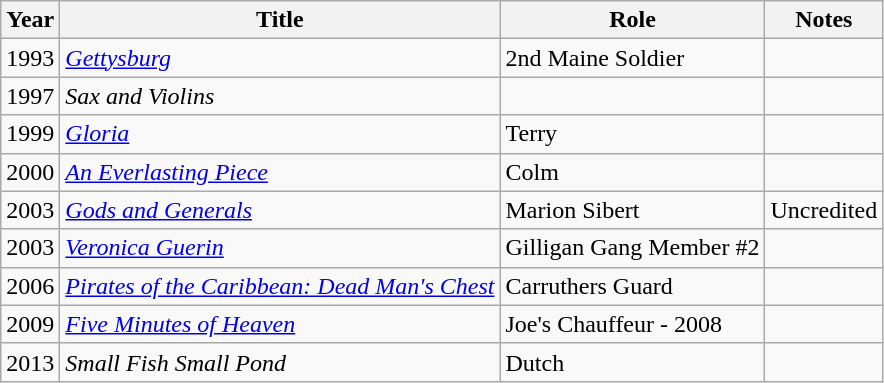<table class="wikitable">
<tr>
<th>Year</th>
<th>Title</th>
<th>Role</th>
<th>Notes</th>
</tr>
<tr>
<td>1993</td>
<td><em><a href='#'>Gettysburg</a></em></td>
<td>2nd Maine Soldier</td>
<td></td>
</tr>
<tr>
<td>1997</td>
<td><em>Sax and Violins</em></td>
<td></td>
<td></td>
</tr>
<tr>
<td>1999</td>
<td><em><a href='#'>Gloria</a></em></td>
<td>Terry</td>
<td></td>
</tr>
<tr>
<td>2000</td>
<td><em><a href='#'>An Everlasting Piece</a></em></td>
<td>Colm</td>
<td></td>
</tr>
<tr>
<td>2003</td>
<td><em><a href='#'>Gods and Generals</a></em></td>
<td>Marion Sibert</td>
<td>Uncredited</td>
</tr>
<tr>
<td>2003</td>
<td><em><a href='#'>Veronica Guerin</a></em></td>
<td>Gilligan Gang Member #2</td>
<td></td>
</tr>
<tr>
<td>2006</td>
<td><em><a href='#'>Pirates of the Caribbean: Dead Man's Chest</a></em></td>
<td>Carruthers Guard</td>
<td></td>
</tr>
<tr>
<td>2009</td>
<td><em><a href='#'>Five Minutes of Heaven</a></em></td>
<td>Joe's Chauffeur - 2008</td>
<td></td>
</tr>
<tr>
<td>2013</td>
<td><em>Small Fish Small Pond</em></td>
<td>Dutch</td>
<td></td>
</tr>
</table>
